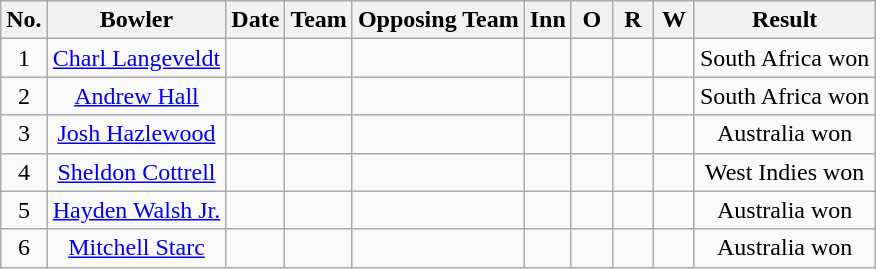<table class="wikitable sortable">
<tr align=center>
<th>No.</th>
<th>Bowler</th>
<th>Date</th>
<th>Team</th>
<th>Opposing Team</th>
<th scope="col" style="width:20px;">Inn</th>
<th scope="col" style="width:20px;">O</th>
<th scope="col" style="width:20px;">R</th>
<th scope="col" style="width:20px;">W</th>
<th>Result</th>
</tr>
<tr align=center>
<td>1</td>
<td><a href='#'>Charl Langeveldt</a></td>
<td></td>
<td></td>
<td></td>
<td></td>
<td></td>
<td></td>
<td></td>
<td>South Africa won</td>
</tr>
<tr align="center">
<td>2</td>
<td><a href='#'>Andrew Hall</a></td>
<td></td>
<td></td>
<td></td>
<td></td>
<td></td>
<td></td>
<td></td>
<td>South Africa won</td>
</tr>
<tr align="center">
<td>3</td>
<td><a href='#'>Josh Hazlewood</a></td>
<td></td>
<td></td>
<td></td>
<td></td>
<td></td>
<td></td>
<td></td>
<td>Australia won</td>
</tr>
<tr align="center">
<td>4</td>
<td><a href='#'>Sheldon Cottrell</a></td>
<td></td>
<td></td>
<td></td>
<td></td>
<td></td>
<td></td>
<td></td>
<td>West Indies won</td>
</tr>
<tr align="center">
<td>5</td>
<td><a href='#'>Hayden Walsh Jr.</a></td>
<td></td>
<td></td>
<td></td>
<td></td>
<td></td>
<td></td>
<td></td>
<td>Australia won</td>
</tr>
<tr align="center">
<td>6</td>
<td><a href='#'>Mitchell Starc</a></td>
<td></td>
<td></td>
<td></td>
<td></td>
<td></td>
<td></td>
<td></td>
<td>Australia won</td>
</tr>
</table>
